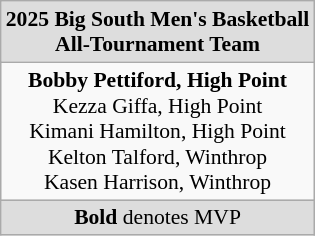<table class="wikitable" style="text-align:center; white-space:nowrap; font-size:90%;">
<tr>
<td style="background:#ddd;"><strong>2025 Big South Men's Basketball<br>All-Tournament Team</strong></td>
</tr>
<tr>
<td><strong>Bobby Pettiford, High Point</strong><br>Kezza Giffa, High Point<br>Kimani Hamilton, High Point<br>Kelton Talford, Winthrop<br>Kasen Harrison, Winthrop</td>
</tr>
<tr>
<td style="background:#ddd;"><strong>Bold</strong> denotes MVP</td>
</tr>
</table>
